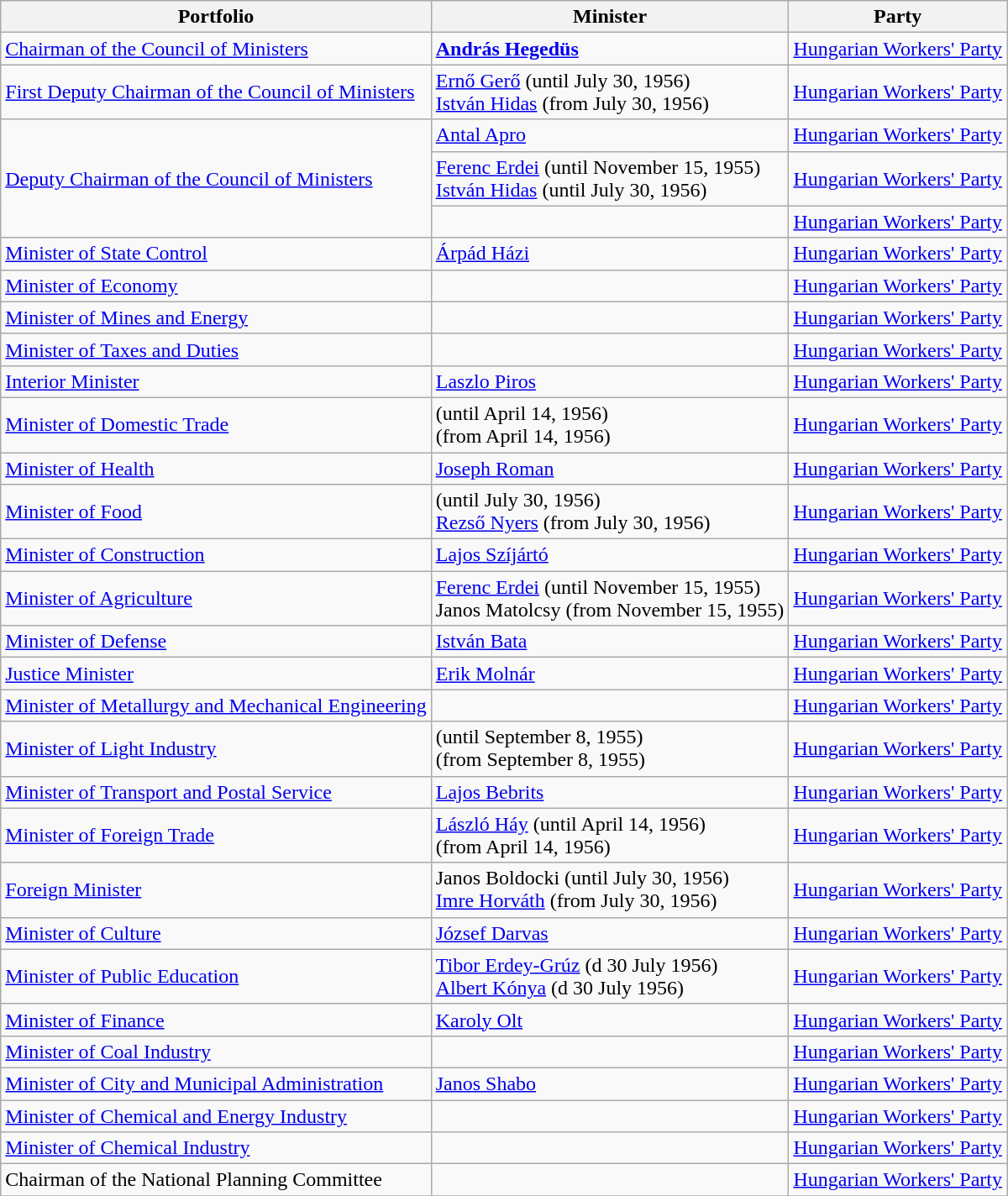<table class="sortable wikitable">
<tr>
<th>Portfolio</th>
<th>Minister</th>
<th>Party</th>
</tr>
<tr>
<td><a href='#'>Chairman of the Council of Ministers</a></td>
<td><strong><a href='#'>András Hegedüs</a></strong></td>
<td><a href='#'>Hungarian Workers' Party</a></td>
</tr>
<tr>
<td><a href='#'>First Deputy Chairman of the Council of Ministers</a></td>
<td><a href='#'>Ernő Gerő</a> (until July 30, 1956)<br><a href='#'>István Hidas</a> (from July 30, 1956)</td>
<td><a href='#'>Hungarian Workers' Party</a></td>
</tr>
<tr>
<td rowspan="3"><a href='#'>Deputy Chairman of the Council of Ministers</a></td>
<td><a href='#'>Antal Apro</a></td>
<td><a href='#'>Hungarian Workers' Party</a></td>
</tr>
<tr>
<td><a href='#'>Ferenc Erdei</a> (until November 15, 1955)<br><a href='#'>István Hidas</a> (until July 30, 1956)<br></td>
<td><a href='#'>Hungarian Workers' Party</a></td>
</tr>
<tr>
<td></td>
<td><a href='#'>Hungarian Workers' Party</a></td>
</tr>
<tr>
<td><a href='#'>Minister of State Control</a></td>
<td><a href='#'>Árpád Házi</a></td>
<td><a href='#'>Hungarian Workers' Party</a></td>
</tr>
<tr>
<td><a href='#'>Minister of Economy</a></td>
<td></td>
<td><a href='#'>Hungarian Workers' Party</a></td>
</tr>
<tr>
<td><a href='#'>Minister of Mines and Energy</a></td>
<td></td>
<td><a href='#'>Hungarian Workers' Party</a></td>
</tr>
<tr>
<td><a href='#'>Minister of Taxes and Duties</a></td>
<td></td>
<td><a href='#'>Hungarian Workers' Party</a></td>
</tr>
<tr>
<td><a href='#'>Interior Minister</a></td>
<td><a href='#'>Laszlo Piros</a></td>
<td><a href='#'>Hungarian Workers' Party</a></td>
</tr>
<tr>
<td><a href='#'>Minister of Domestic Trade</a></td>
<td> (until April 14, 1956)<br> (from April 14, 1956)</td>
<td><a href='#'>Hungarian Workers' Party</a></td>
</tr>
<tr>
<td><a href='#'>Minister of Health</a></td>
<td><a href='#'>Joseph Roman</a></td>
<td><a href='#'>Hungarian Workers' Party</a></td>
</tr>
<tr>
<td><a href='#'>Minister of Food</a></td>
<td> (until July 30, 1956)<br><a href='#'>Rezső Nyers</a> (from July 30, 1956)</td>
<td><a href='#'>Hungarian Workers' Party</a></td>
</tr>
<tr>
<td><a href='#'>Minister of Construction</a></td>
<td><a href='#'>Lajos Szíjártó</a></td>
<td><a href='#'>Hungarian Workers' Party</a></td>
</tr>
<tr>
<td><a href='#'>Minister of Agriculture</a></td>
<td><a href='#'>Ferenc Erdei</a> (until November 15, 1955)<br>Janos Matolcsy (from November 15, 1955)</td>
<td><a href='#'>Hungarian Workers' Party</a></td>
</tr>
<tr>
<td><a href='#'>Minister of Defense</a></td>
<td><a href='#'>István Bata</a></td>
<td><a href='#'>Hungarian Workers' Party</a></td>
</tr>
<tr>
<td><a href='#'>Justice Minister</a></td>
<td><a href='#'>Erik Molnár</a></td>
<td><a href='#'>Hungarian Workers' Party</a></td>
</tr>
<tr>
<td><a href='#'>Minister of Metallurgy and Mechanical Engineering</a></td>
<td></td>
<td><a href='#'>Hungarian Workers' Party</a></td>
</tr>
<tr>
<td><a href='#'>Minister of Light Industry</a></td>
<td> (until September 8, 1955)<br> (from September 8, 1955)</td>
<td><a href='#'>Hungarian Workers' Party</a></td>
</tr>
<tr>
<td><a href='#'>Minister of Transport and Postal Service</a></td>
<td><a href='#'>Lajos Bebrits</a></td>
<td><a href='#'>Hungarian Workers' Party</a></td>
</tr>
<tr>
<td><a href='#'>Minister of Foreign Trade</a></td>
<td><a href='#'>László Háy</a> (until April 14, 1956)<br> (from April 14, 1956)</td>
<td><a href='#'>Hungarian Workers' Party</a></td>
</tr>
<tr>
<td><a href='#'>Foreign Minister</a></td>
<td>Janos Boldocki (until July 30, 1956)<br><a href='#'>Imre Horváth</a> (from July 30, 1956)</td>
<td><a href='#'>Hungarian Workers' Party</a></td>
</tr>
<tr>
<td><a href='#'>Minister of Culture</a></td>
<td><a href='#'>József Darvas</a></td>
<td><a href='#'>Hungarian Workers' Party</a></td>
</tr>
<tr>
<td><a href='#'>Minister of Public Education</a></td>
<td><a href='#'>Tibor Erdey-Grúz</a> (d 30 July 1956)<br><a href='#'>Albert Kónya</a> (d 30 July 1956)</td>
<td><a href='#'>Hungarian Workers' Party</a></td>
</tr>
<tr>
<td><a href='#'>Minister of Finance</a></td>
<td><a href='#'>Karoly Olt</a></td>
<td><a href='#'>Hungarian Workers' Party</a></td>
</tr>
<tr>
<td><a href='#'>Minister of Coal Industry</a></td>
<td></td>
<td><a href='#'>Hungarian Workers' Party</a></td>
</tr>
<tr>
<td><a href='#'>Minister of City and Municipal Administration</a></td>
<td><a href='#'>Janos Shabo</a></td>
<td><a href='#'>Hungarian Workers' Party</a></td>
</tr>
<tr>
<td><a href='#'>Minister of Chemical and Energy Industry</a></td>
<td></td>
<td><a href='#'>Hungarian Workers' Party</a></td>
</tr>
<tr>
<td><a href='#'>Minister of Chemical Industry</a></td>
<td></td>
<td><a href='#'>Hungarian Workers' Party</a></td>
</tr>
<tr>
<td>Chairman of the National Planning Committee</td>
<td></td>
<td><a href='#'>Hungarian Workers' Party</a></td>
</tr>
<tr>
</tr>
</table>
